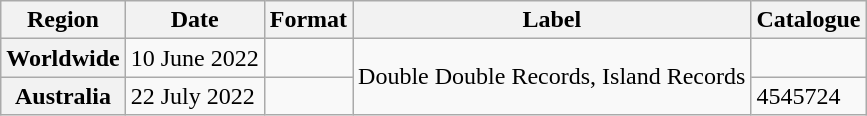<table class="wikitable plainrowheaders">
<tr>
<th scope="col">Region</th>
<th scope="col">Date</th>
<th scope="col">Format</th>
<th scope="col">Label</th>
<th scope="col">Catalogue</th>
</tr>
<tr>
<th scope="row">Worldwide</th>
<td>10 June 2022</td>
<td></td>
<td rowspan="2">Double Double Records, Island Records</td>
<td></td>
</tr>
<tr>
<th scope="row">Australia</th>
<td>22 July 2022</td>
<td></td>
<td>4545724</td>
</tr>
</table>
